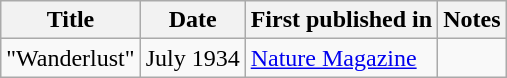<table class="wikitable">
<tr>
<th>Title</th>
<th>Date</th>
<th>First published in</th>
<th>Notes</th>
</tr>
<tr>
<td>"Wanderlust"</td>
<td>July 1934</td>
<td><a href='#'>Nature Magazine</a></td>
<td></td>
</tr>
</table>
